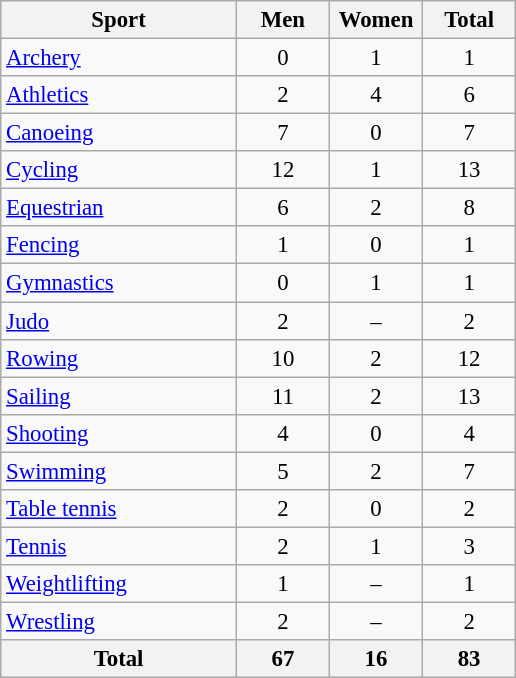<table class="wikitable sortable" style="text-align:center; font-size: 95%;">
<tr>
<th width=150>Sport</th>
<th width=55>Men</th>
<th width=55>Women</th>
<th width=55>Total</th>
</tr>
<tr>
<td align=left><a href='#'>Archery</a></td>
<td>0</td>
<td>1</td>
<td>1</td>
</tr>
<tr>
<td align=left><a href='#'>Athletics</a></td>
<td>2</td>
<td>4</td>
<td>6</td>
</tr>
<tr>
<td align=left><a href='#'>Canoeing</a></td>
<td>7</td>
<td>0</td>
<td>7</td>
</tr>
<tr>
<td align=left><a href='#'>Cycling</a></td>
<td>12</td>
<td>1</td>
<td>13</td>
</tr>
<tr>
<td align=left><a href='#'>Equestrian</a></td>
<td>6</td>
<td>2</td>
<td>8</td>
</tr>
<tr>
<td align=left><a href='#'>Fencing</a></td>
<td>1</td>
<td>0</td>
<td>1</td>
</tr>
<tr>
<td align=left><a href='#'>Gymnastics</a></td>
<td>0</td>
<td>1</td>
<td>1</td>
</tr>
<tr>
<td align=left><a href='#'>Judo</a></td>
<td>2</td>
<td>–</td>
<td>2</td>
</tr>
<tr>
<td align=left><a href='#'>Rowing</a></td>
<td>10</td>
<td>2</td>
<td>12</td>
</tr>
<tr>
<td align=left><a href='#'>Sailing</a></td>
<td>11</td>
<td>2</td>
<td>13</td>
</tr>
<tr>
<td align=left><a href='#'>Shooting</a></td>
<td>4</td>
<td>0</td>
<td>4</td>
</tr>
<tr>
<td align=left><a href='#'>Swimming</a></td>
<td>5</td>
<td>2</td>
<td>7</td>
</tr>
<tr>
<td align=left><a href='#'>Table tennis</a></td>
<td>2</td>
<td>0</td>
<td>2</td>
</tr>
<tr>
<td align=left><a href='#'>Tennis</a></td>
<td>2</td>
<td>1</td>
<td>3</td>
</tr>
<tr>
<td align=left><a href='#'>Weightlifting</a></td>
<td>1</td>
<td>–</td>
<td>1</td>
</tr>
<tr>
<td align=left><a href='#'>Wrestling</a></td>
<td>2</td>
<td>–</td>
<td>2</td>
</tr>
<tr>
<th>Total</th>
<th>67</th>
<th>16</th>
<th>83</th>
</tr>
</table>
